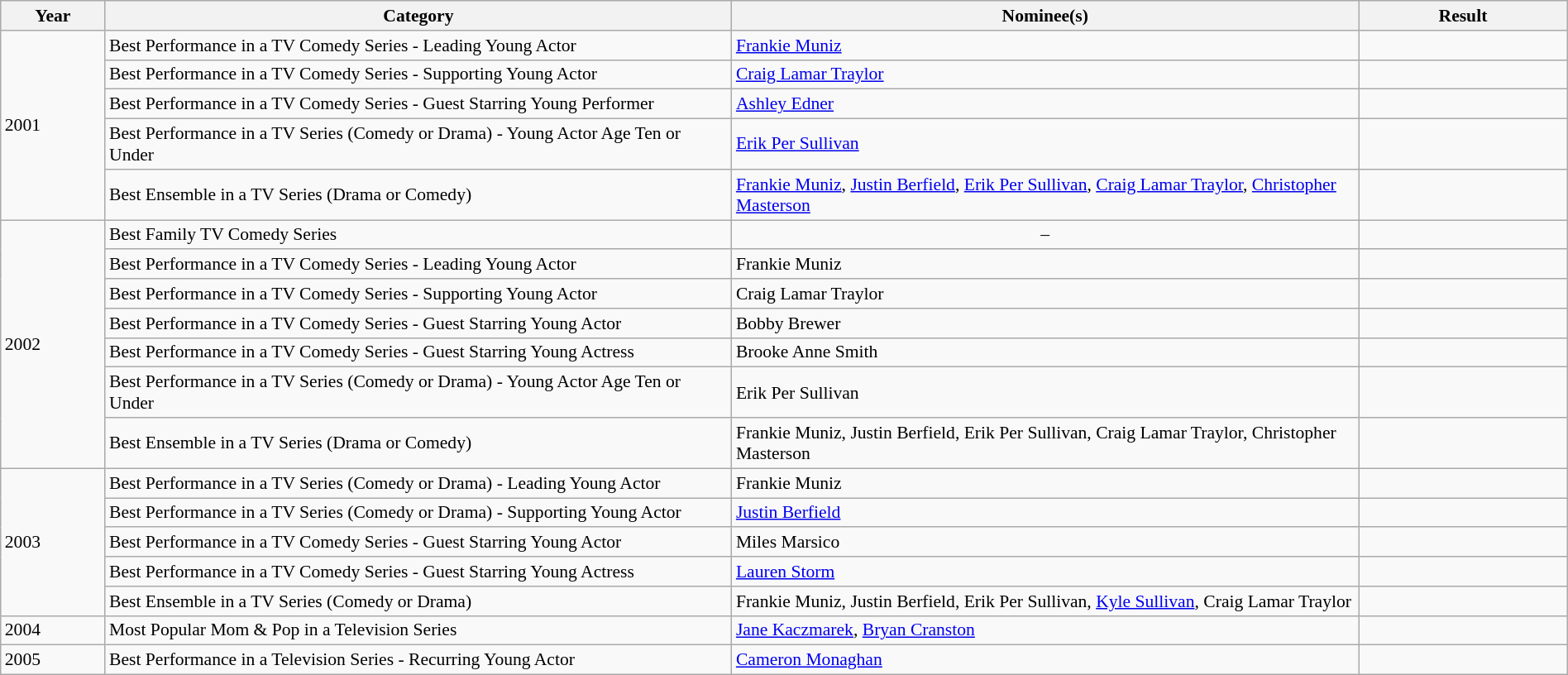<table class="wikitable" style="font-size: 90%" width=100%>
<tr>
<th width="5%">Year</th>
<th width="30%">Category</th>
<th width="30%">Nominee(s)</th>
<th width="10%">Result</th>
</tr>
<tr>
<td rowspan="5">2001</td>
<td>Best Performance in a TV Comedy Series - Leading Young Actor</td>
<td><a href='#'>Frankie Muniz</a></td>
<td></td>
</tr>
<tr>
<td>Best Performance in a TV Comedy Series - Supporting Young Actor</td>
<td><a href='#'>Craig Lamar Traylor</a></td>
<td></td>
</tr>
<tr>
<td>Best Performance in a TV Comedy Series - Guest Starring Young Performer</td>
<td><a href='#'>Ashley Edner</a></td>
<td></td>
</tr>
<tr>
<td>Best Performance in a TV Series (Comedy or Drama) - Young Actor Age Ten or Under</td>
<td><a href='#'>Erik Per Sullivan</a></td>
<td></td>
</tr>
<tr>
<td>Best Ensemble in a TV Series (Drama or Comedy)</td>
<td><a href='#'>Frankie Muniz</a>, <a href='#'>Justin Berfield</a>, <a href='#'>Erik Per Sullivan</a>, <a href='#'>Craig Lamar Traylor</a>, <a href='#'>Christopher Masterson</a></td>
<td></td>
</tr>
<tr>
<td rowspan="7">2002</td>
<td>Best Family TV Comedy Series</td>
<td align=center>–</td>
<td></td>
</tr>
<tr>
<td>Best Performance in a TV Comedy Series - Leading Young Actor</td>
<td>Frankie Muniz</td>
<td></td>
</tr>
<tr>
<td>Best Performance in a TV Comedy Series - Supporting Young Actor</td>
<td>Craig Lamar Traylor</td>
<td></td>
</tr>
<tr>
<td>Best Performance in a TV Comedy Series - Guest Starring Young Actor</td>
<td>Bobby Brewer</td>
<td></td>
</tr>
<tr>
<td>Best Performance in a TV Comedy Series - Guest Starring Young Actress</td>
<td>Brooke Anne Smith</td>
<td></td>
</tr>
<tr>
<td>Best Performance in a TV Series (Comedy or Drama) - Young Actor Age Ten or Under</td>
<td>Erik Per Sullivan</td>
<td></td>
</tr>
<tr>
<td>Best Ensemble in a TV Series (Drama or Comedy)</td>
<td>Frankie Muniz, Justin Berfield, Erik Per Sullivan, Craig Lamar Traylor, Christopher Masterson</td>
<td></td>
</tr>
<tr>
<td rowspan="5">2003</td>
<td>Best Performance in a TV Series (Comedy or Drama) - Leading Young Actor</td>
<td>Frankie Muniz</td>
<td></td>
</tr>
<tr>
<td>Best Performance in a TV Series (Comedy or Drama) - Supporting Young Actor</td>
<td><a href='#'>Justin Berfield</a></td>
<td></td>
</tr>
<tr>
<td>Best Performance in a TV Comedy Series - Guest Starring Young Actor</td>
<td>Miles Marsico</td>
<td></td>
</tr>
<tr>
<td>Best Performance in a TV Comedy Series - Guest Starring Young Actress</td>
<td><a href='#'>Lauren Storm</a></td>
<td></td>
</tr>
<tr>
<td>Best Ensemble in a TV Series (Comedy or Drama)</td>
<td>Frankie Muniz, Justin Berfield, Erik Per Sullivan, <a href='#'>Kyle Sullivan</a>, Craig Lamar Traylor</td>
<td></td>
</tr>
<tr>
<td>2004</td>
<td>Most Popular Mom & Pop in a Television Series</td>
<td><a href='#'>Jane Kaczmarek</a>, <a href='#'>Bryan Cranston</a></td>
<td></td>
</tr>
<tr>
<td>2005</td>
<td>Best Performance in a Television Series - Recurring Young Actor</td>
<td><a href='#'>Cameron Monaghan</a></td>
<td></td>
</tr>
</table>
